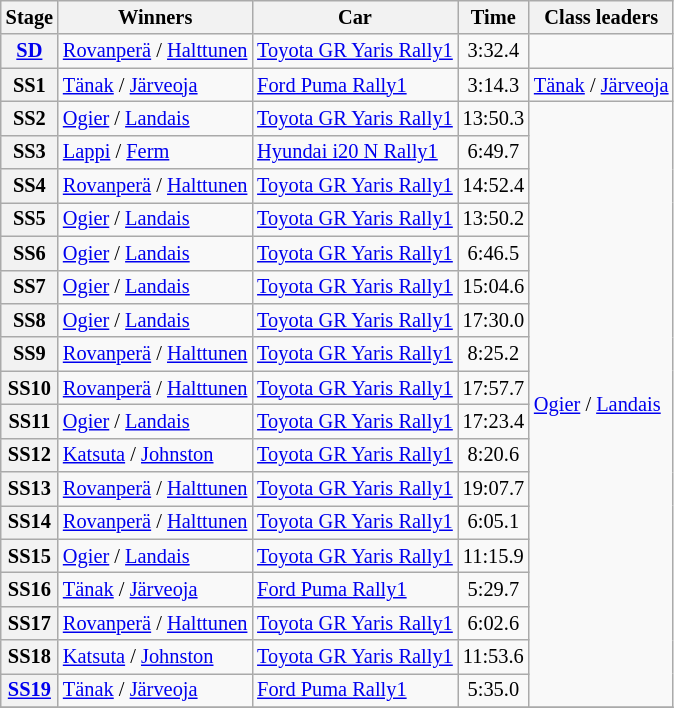<table class="wikitable" style="font-size:85%">
<tr>
<th>Stage</th>
<th>Winners</th>
<th>Car</th>
<th>Time</th>
<th>Class leaders</th>
</tr>
<tr>
<th><a href='#'>SD</a></th>
<td><a href='#'>Rovanperä</a> / <a href='#'>Halttunen</a></td>
<td><a href='#'>Toyota GR Yaris Rally1</a></td>
<td align="center">3:32.4</td>
<td></td>
</tr>
<tr>
<th>SS1</th>
<td><a href='#'>Tänak</a> / <a href='#'>Järveoja</a></td>
<td><a href='#'>Ford Puma Rally1</a></td>
<td align="center">3:14.3</td>
<td><a href='#'>Tänak</a> / <a href='#'>Järveoja</a></td>
</tr>
<tr>
<th>SS2</th>
<td><a href='#'>Ogier</a> / <a href='#'>Landais</a></td>
<td><a href='#'>Toyota GR Yaris Rally1</a></td>
<td align="center">13:50.3</td>
<td rowspan="18"><a href='#'>Ogier</a> / <a href='#'>Landais</a></td>
</tr>
<tr>
<th>SS3</th>
<td><a href='#'>Lappi</a> / <a href='#'>Ferm</a></td>
<td><a href='#'>Hyundai i20 N Rally1</a></td>
<td align="center">6:49.7</td>
</tr>
<tr>
<th>SS4</th>
<td><a href='#'>Rovanperä</a> / <a href='#'>Halttunen</a></td>
<td><a href='#'>Toyota GR Yaris Rally1</a></td>
<td align="center">14:52.4</td>
</tr>
<tr>
<th>SS5</th>
<td><a href='#'>Ogier</a> / <a href='#'>Landais</a></td>
<td><a href='#'>Toyota GR Yaris Rally1</a></td>
<td align="center">13:50.2</td>
</tr>
<tr>
<th>SS6</th>
<td><a href='#'>Ogier</a> / <a href='#'>Landais</a></td>
<td><a href='#'>Toyota GR Yaris Rally1</a></td>
<td align="center">6:46.5</td>
</tr>
<tr>
<th>SS7</th>
<td><a href='#'>Ogier</a> / <a href='#'>Landais</a></td>
<td><a href='#'>Toyota GR Yaris Rally1</a></td>
<td align="center">15:04.6</td>
</tr>
<tr>
<th>SS8</th>
<td><a href='#'>Ogier</a> / <a href='#'>Landais</a></td>
<td><a href='#'>Toyota GR Yaris Rally1</a></td>
<td align="center">17:30.0</td>
</tr>
<tr>
<th>SS9</th>
<td><a href='#'>Rovanperä</a> / <a href='#'>Halttunen</a></td>
<td><a href='#'>Toyota GR Yaris Rally1</a></td>
<td align="center">8:25.2</td>
</tr>
<tr>
<th>SS10</th>
<td><a href='#'>Rovanperä</a> / <a href='#'>Halttunen</a></td>
<td><a href='#'>Toyota GR Yaris Rally1</a></td>
<td align="center">17:57.7</td>
</tr>
<tr>
<th>SS11</th>
<td><a href='#'>Ogier</a> / <a href='#'>Landais</a></td>
<td><a href='#'>Toyota GR Yaris Rally1</a></td>
<td align="center">17:23.4</td>
</tr>
<tr>
<th>SS12</th>
<td><a href='#'>Katsuta</a> / <a href='#'>Johnston</a></td>
<td><a href='#'>Toyota GR Yaris Rally1</a></td>
<td align="center">8:20.6</td>
</tr>
<tr>
<th>SS13</th>
<td><a href='#'>Rovanperä</a> / <a href='#'>Halttunen</a></td>
<td><a href='#'>Toyota GR Yaris Rally1</a></td>
<td align="center">19:07.7</td>
</tr>
<tr>
<th>SS14</th>
<td><a href='#'>Rovanperä</a> / <a href='#'>Halttunen</a></td>
<td><a href='#'>Toyota GR Yaris Rally1</a></td>
<td align="center">6:05.1</td>
</tr>
<tr>
<th>SS15</th>
<td><a href='#'>Ogier</a> / <a href='#'>Landais</a></td>
<td><a href='#'>Toyota GR Yaris Rally1</a></td>
<td align="center">11:15.9</td>
</tr>
<tr>
<th>SS16</th>
<td><a href='#'>Tänak</a> / <a href='#'>Järveoja</a></td>
<td><a href='#'>Ford Puma Rally1</a></td>
<td align="center">5:29.7</td>
</tr>
<tr>
<th>SS17</th>
<td><a href='#'>Rovanperä</a> / <a href='#'>Halttunen</a></td>
<td><a href='#'>Toyota GR Yaris Rally1</a></td>
<td align="center">6:02.6</td>
</tr>
<tr>
<th>SS18</th>
<td><a href='#'>Katsuta</a> / <a href='#'>Johnston</a></td>
<td><a href='#'>Toyota GR Yaris Rally1</a></td>
<td align="center">11:53.6</td>
</tr>
<tr>
<th><a href='#'>SS19</a></th>
<td><a href='#'>Tänak</a> / <a href='#'>Järveoja</a></td>
<td><a href='#'>Ford Puma Rally1</a></td>
<td align="center">5:35.0</td>
</tr>
<tr>
</tr>
</table>
